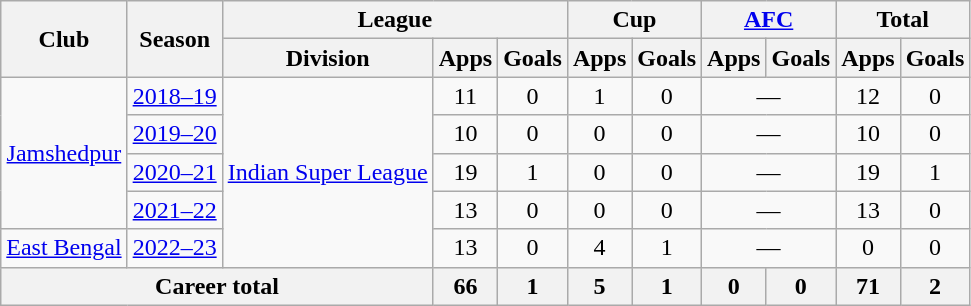<table class="wikitable" style="text-align: center;">
<tr>
<th rowspan="2">Club</th>
<th rowspan="2">Season</th>
<th colspan="3">League</th>
<th colspan="2">Cup</th>
<th colspan="2"><a href='#'>AFC</a></th>
<th colspan="2">Total</th>
</tr>
<tr>
<th>Division</th>
<th>Apps</th>
<th>Goals</th>
<th>Apps</th>
<th>Goals</th>
<th>Apps</th>
<th>Goals</th>
<th>Apps</th>
<th>Goals</th>
</tr>
<tr>
<td rowspan="4"><a href='#'>Jamshedpur</a></td>
<td><a href='#'>2018–19</a></td>
<td rowspan="5"><a href='#'>Indian Super League</a></td>
<td>11</td>
<td>0</td>
<td>1</td>
<td>0</td>
<td colspan="2">—</td>
<td>12</td>
<td>0</td>
</tr>
<tr>
<td><a href='#'>2019–20</a></td>
<td>10</td>
<td>0</td>
<td>0</td>
<td>0</td>
<td colspan="2">—</td>
<td>10</td>
<td>0</td>
</tr>
<tr>
<td><a href='#'>2020–21</a></td>
<td>19</td>
<td>1</td>
<td>0</td>
<td>0</td>
<td colspan="2">—</td>
<td>19</td>
<td>1</td>
</tr>
<tr>
<td><a href='#'>2021–22</a></td>
<td>13</td>
<td>0</td>
<td>0</td>
<td>0</td>
<td colspan="2">—</td>
<td>13</td>
<td>0</td>
</tr>
<tr>
<td rowspan="1"><a href='#'>East Bengal</a></td>
<td><a href='#'>2022–23</a></td>
<td>13</td>
<td>0</td>
<td>4</td>
<td>1</td>
<td colspan="2">—</td>
<td>0</td>
<td>0</td>
</tr>
<tr>
<th colspan="3">Career total</th>
<th>66</th>
<th>1</th>
<th>5</th>
<th>1</th>
<th>0</th>
<th>0</th>
<th>71</th>
<th>2</th>
</tr>
</table>
